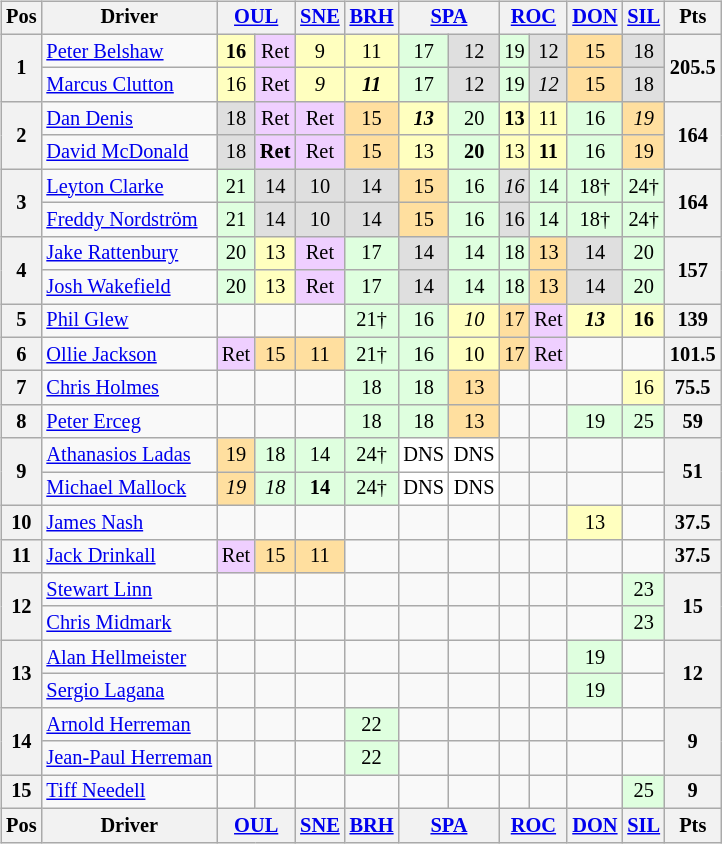<table>
<tr>
<td><br><table class="wikitable" style="font-size: 85%; text-align: center;">
<tr valign="top">
<th valign="middle">Pos</th>
<th valign="middle">Driver</th>
<th colspan=2><a href='#'>OUL</a></th>
<th><a href='#'>SNE</a></th>
<th><a href='#'>BRH</a></th>
<th colspan=2><a href='#'>SPA</a></th>
<th colspan=2><a href='#'>ROC</a></th>
<th><a href='#'>DON</a></th>
<th><a href='#'>SIL</a></th>
<th valign="middle">Pts</th>
</tr>
<tr>
<th rowspan=2>1</th>
<td align=left> <a href='#'>Peter Belshaw</a></td>
<td style="background:#FFFFBF;"><strong>16</strong></td>
<td style="background:#EFCFFF;">Ret</td>
<td style="background:#FFFFBF;">9</td>
<td style="background:#FFFFBF;">11</td>
<td style="background:#DFFFDF;">17</td>
<td style="background:#DFDFDF;">12</td>
<td style="background:#DFFFDF;">19</td>
<td style="background:#DFDFDF;">12</td>
<td style="background:#FFDF9F;">15</td>
<td style="background:#DFDFDF;">18</td>
<th rowspan=2>205.5</th>
</tr>
<tr>
<td align=left> <a href='#'>Marcus Clutton</a></td>
<td style="background:#FFFFBF;">16</td>
<td style="background:#EFCFFF;">Ret</td>
<td style="background:#FFFFBF;"><em>9</em></td>
<td style="background:#FFFFBF;"><strong><em>11</em></strong></td>
<td style="background:#DFFFDF;">17</td>
<td style="background:#DFDFDF;">12</td>
<td style="background:#DFFFDF;">19</td>
<td style="background:#DFDFDF;"><em>12</em></td>
<td style="background:#FFDF9F;">15</td>
<td style="background:#DFDFDF;">18</td>
</tr>
<tr>
<th rowspan=2>2</th>
<td align=left> <a href='#'>Dan Denis</a></td>
<td style="background:#DFDFDF;">18</td>
<td style="background:#EFCFFF;">Ret</td>
<td style="background:#EFCFFF;">Ret</td>
<td style="background:#FFDF9F;">15</td>
<td style="background:#FFFFBF;"><strong><em>13</em></strong></td>
<td style="background:#DFFFDF;">20</td>
<td style="background:#FFFFBF;"><strong>13</strong></td>
<td style="background:#FFFFBF;">11</td>
<td style="background:#DFFFDF;">16</td>
<td style="background:#FFDF9F;"><em>19</em></td>
<th rowspan=2>164</th>
</tr>
<tr>
<td align=left> <a href='#'>David McDonald</a></td>
<td style="background:#DFDFDF;">18</td>
<td style="background:#EFCFFF;"><strong>Ret</strong></td>
<td style="background:#EFCFFF;">Ret</td>
<td style="background:#FFDF9F;">15</td>
<td style="background:#FFFFBF;">13</td>
<td style="background:#DFFFDF;"><strong>20</strong></td>
<td style="background:#FFFFBF;">13</td>
<td style="background:#FFFFBF;"><strong>11</strong></td>
<td style="background:#DFFFDF;">16</td>
<td style="background:#FFDF9F;">19</td>
</tr>
<tr>
<th rowspan=2>3</th>
<td align=left> <a href='#'>Leyton Clarke</a></td>
<td style="background:#DFFFDF;">21</td>
<td style="background:#DFDFDF;">14</td>
<td style="background:#DFDFDF;">10</td>
<td style="background:#DFDFDF;">14</td>
<td style="background:#FFDF9F;">15</td>
<td style="background:#DFFFDF;">16</td>
<td style="background:#DFDFDF;"><em>16</em></td>
<td style="background:#DFFFDF;">14</td>
<td style="background:#DFFFDF;">18†</td>
<td style="background:#DFFFDF;">24†</td>
<th rowspan=2>164</th>
</tr>
<tr>
<td align=left> <a href='#'>Freddy Nordström</a></td>
<td style="background:#DFFFDF;">21</td>
<td style="background:#DFDFDF;">14</td>
<td style="background:#DFDFDF;">10</td>
<td style="background:#DFDFDF;">14</td>
<td style="background:#FFDF9F;">15</td>
<td style="background:#DFFFDF;">16</td>
<td style="background:#DFDFDF;">16</td>
<td style="background:#DFFFDF;">14</td>
<td style="background:#DFFFDF;">18†</td>
<td style="background:#DFFFDF;">24†</td>
</tr>
<tr>
<th rowspan=2>4</th>
<td align=left> <a href='#'>Jake Rattenbury</a></td>
<td style="background:#DFFFDF;">20</td>
<td style="background:#FFFFBF;">13</td>
<td style="background:#EFCFFF;">Ret</td>
<td style="background:#DFFFDF;">17</td>
<td style="background:#DFDFDF;">14</td>
<td style="background:#DFFFDF;">14</td>
<td style="background:#DFFFDF;">18</td>
<td style="background:#FFDF9F;">13</td>
<td style="background:#DFDFDF;">14</td>
<td style="background:#DFFFDF;">20</td>
<th rowspan=2>157</th>
</tr>
<tr>
<td align=left> <a href='#'>Josh Wakefield</a></td>
<td style="background:#DFFFDF;">20</td>
<td style="background:#FFFFBF;">13</td>
<td style="background:#EFCFFF;">Ret</td>
<td style="background:#DFFFDF;">17</td>
<td style="background:#DFDFDF;">14</td>
<td style="background:#DFFFDF;">14</td>
<td style="background:#DFFFDF;">18</td>
<td style="background:#FFDF9F;">13</td>
<td style="background:#DFDFDF;">14</td>
<td style="background:#DFFFDF;">20</td>
</tr>
<tr>
<th>5</th>
<td align=left> <a href='#'>Phil Glew</a></td>
<td></td>
<td></td>
<td></td>
<td style="background:#DFFFDF;">21†</td>
<td style="background:#DFFFDF;">16</td>
<td style="background:#FFFFBF;"><em>10</em></td>
<td style="background:#FFDF9F;">17</td>
<td style="background:#EFCFFF;">Ret</td>
<td style="background:#FFFFBF;"><strong><em>13</em></strong></td>
<td style="background:#FFFFBF;"><strong>16</strong></td>
<th>139</th>
</tr>
<tr>
<th>6</th>
<td align=left> <a href='#'>Ollie Jackson</a></td>
<td style="background:#EFCFFF;">Ret</td>
<td style="background:#FFDF9F;">15</td>
<td style="background:#FFDF9F;">11</td>
<td style="background:#DFFFDF;">21†</td>
<td style="background:#DFFFDF;">16</td>
<td style="background:#FFFFBF;">10</td>
<td style="background:#FFDF9F;">17</td>
<td style="background:#EFCFFF;">Ret</td>
<td></td>
<td></td>
<th>101.5</th>
</tr>
<tr>
<th>7</th>
<td align=left> <a href='#'>Chris Holmes</a></td>
<td></td>
<td></td>
<td></td>
<td style="background:#DFFFDF;">18</td>
<td style="background:#DFFFDF;">18</td>
<td style="background:#FFDF9F;">13</td>
<td></td>
<td></td>
<td></td>
<td style="background:#FFFFBF;">16</td>
<th>75.5</th>
</tr>
<tr>
<th>8</th>
<td align=left> <a href='#'>Peter Erceg</a></td>
<td></td>
<td></td>
<td></td>
<td style="background:#DFFFDF;">18</td>
<td style="background:#DFFFDF;">18</td>
<td style="background:#FFDF9F;">13</td>
<td></td>
<td></td>
<td style="background:#DFFFDF;">19</td>
<td style="background:#DFFFDF;">25</td>
<th>59</th>
</tr>
<tr>
<th rowspan=2>9</th>
<td align=left> <a href='#'>Athanasios Ladas</a></td>
<td style="background:#FFDF9F;">19</td>
<td style="background:#DFFFDF;">18</td>
<td style="background:#DFFFDF;">14</td>
<td style="background:#DFFFDF;">24†</td>
<td style="background:#FFFFFF;">DNS</td>
<td style="background:#FFFFFF;">DNS</td>
<td></td>
<td></td>
<td></td>
<td></td>
<th rowspan=2>51</th>
</tr>
<tr>
<td align=left> <a href='#'>Michael Mallock</a></td>
<td style="background:#FFDF9F;"><em>19</em></td>
<td style="background:#DFFFDF;"><em>18</em></td>
<td style="background:#DFFFDF;"><strong>14</strong></td>
<td style="background:#DFFFDF;">24†</td>
<td style="background:#FFFFFF;">DNS</td>
<td style="background:#FFFFFF;">DNS</td>
<td></td>
<td></td>
<td></td>
<td></td>
</tr>
<tr>
<th>10</th>
<td align=left> <a href='#'>James Nash</a></td>
<td></td>
<td></td>
<td></td>
<td></td>
<td></td>
<td></td>
<td></td>
<td></td>
<td style="background:#FFFFBF;">13</td>
<td></td>
<th>37.5</th>
</tr>
<tr>
<th>11</th>
<td align=left> <a href='#'>Jack Drinkall</a></td>
<td style="background:#EFCFFF;">Ret</td>
<td style="background:#FFDF9F;">15</td>
<td style="background:#FFDF9F;">11</td>
<td></td>
<td></td>
<td></td>
<td></td>
<td></td>
<td></td>
<td></td>
<th>37.5</th>
</tr>
<tr>
<th rowspan=2>12</th>
<td align=left> <a href='#'>Stewart Linn</a></td>
<td></td>
<td></td>
<td></td>
<td></td>
<td></td>
<td></td>
<td></td>
<td></td>
<td></td>
<td style="background:#DFFFDF;">23</td>
<th rowspan=2>15</th>
</tr>
<tr>
<td align=left> <a href='#'>Chris Midmark</a></td>
<td></td>
<td></td>
<td></td>
<td></td>
<td></td>
<td></td>
<td></td>
<td></td>
<td></td>
<td style="background:#DFFFDF;">23</td>
</tr>
<tr>
<th rowspan=2>13</th>
<td align=left> <a href='#'>Alan Hellmeister</a></td>
<td></td>
<td></td>
<td></td>
<td></td>
<td></td>
<td></td>
<td></td>
<td></td>
<td style="background:#DFFFDF;">19</td>
<td></td>
<th rowspan=2>12</th>
</tr>
<tr>
<td align=left> <a href='#'>Sergio Lagana</a></td>
<td></td>
<td></td>
<td></td>
<td></td>
<td></td>
<td></td>
<td></td>
<td></td>
<td style="background:#DFFFDF;">19</td>
<td></td>
</tr>
<tr>
<th rowspan=2>14</th>
<td align=left> <a href='#'>Arnold Herreman</a></td>
<td></td>
<td></td>
<td></td>
<td style="background:#DFFFDF;">22</td>
<td></td>
<td></td>
<td></td>
<td></td>
<td></td>
<td></td>
<th rowspan=2>9</th>
</tr>
<tr>
<td align=left> <a href='#'>Jean-Paul Herreman</a></td>
<td></td>
<td></td>
<td></td>
<td style="background:#DFFFDF;">22</td>
<td></td>
<td></td>
<td></td>
<td></td>
<td></td>
<td></td>
</tr>
<tr>
<th>15</th>
<td align=left> <a href='#'>Tiff Needell</a></td>
<td></td>
<td></td>
<td></td>
<td></td>
<td></td>
<td></td>
<td></td>
<td></td>
<td></td>
<td style="background:#DFFFDF;">25</td>
<th>9</th>
</tr>
<tr valign="top">
<th valign="middle">Pos</th>
<th valign="middle">Driver</th>
<th colspan=2><a href='#'>OUL</a></th>
<th><a href='#'>SNE</a></th>
<th><a href='#'>BRH</a></th>
<th colspan=2><a href='#'>SPA</a></th>
<th colspan=2><a href='#'>ROC</a></th>
<th><a href='#'>DON</a></th>
<th><a href='#'>SIL</a></th>
<th valign="middle">Pts</th>
</tr>
</table>
</td>
<td valign="top"><br></td>
</tr>
</table>
